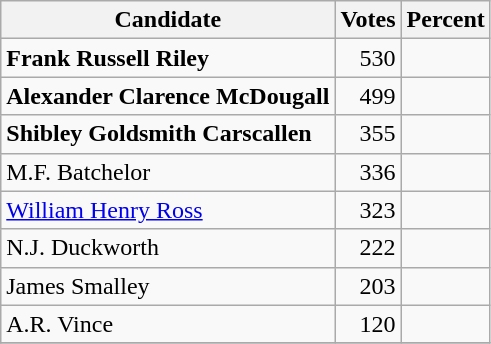<table class="wikitable">
<tr>
<th>Candidate</th>
<th>Votes</th>
<th>Percent</th>
</tr>
<tr>
<td style="font-weight:bold;">Frank Russell Riley</td>
<td style="text-align:right;">530</td>
<td style="text-align:right;"></td>
</tr>
<tr>
<td style="font-weight:bold;">Alexander Clarence McDougall</td>
<td style="text-align:right;">499</td>
<td style="text-align:right;"></td>
</tr>
<tr>
<td style="font-weight:bold;">Shibley Goldsmith Carscallen</td>
<td style="text-align:right;">355</td>
<td style="text-align:right;"></td>
</tr>
<tr>
<td>M.F. Batchelor</td>
<td style="text-align:right;">336</td>
<td style="text-align:right;"></td>
</tr>
<tr>
<td><a href='#'>William Henry Ross</a></td>
<td style="text-align:right;">323</td>
<td style="text-align:right;"></td>
</tr>
<tr>
<td>N.J. Duckworth</td>
<td style="text-align:right;">222</td>
<td style="text-align:right;"></td>
</tr>
<tr>
<td>James Smalley</td>
<td style="text-align:right;">203</td>
<td style="text-align:right;"></td>
</tr>
<tr>
<td>A.R. Vince</td>
<td style="text-align:right;">120</td>
<td style="text-align:right;"></td>
</tr>
<tr>
</tr>
</table>
